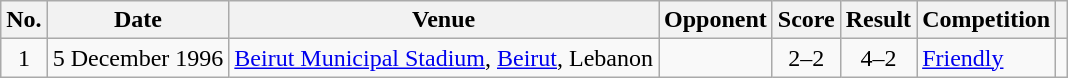<table class="wikitable sortable">
<tr>
<th scope=col>No.</th>
<th scope=col>Date</th>
<th scope=col>Venue</th>
<th scope=col>Opponent</th>
<th scope=col>Score</th>
<th scope=col>Result</th>
<th scope=col>Competition</th>
<th scope=col class="unsortable"></th>
</tr>
<tr>
<td align="center">1</td>
<td>5 December 1996</td>
<td><a href='#'>Beirut Municipal Stadium</a>, <a href='#'>Beirut</a>, Lebanon</td>
<td></td>
<td align="center">2–2</td>
<td align="center">4–2</td>
<td><a href='#'>Friendly</a></td>
<td></td>
</tr>
</table>
